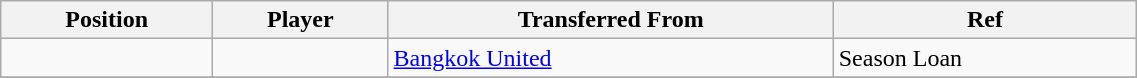<table class="wikitable sortable" style="width:60%; font-size:100%; text-align:left;">
<tr>
<th>Position</th>
<th>Player</th>
<th>Transferred From</th>
<th>Ref</th>
</tr>
<tr>
<td></td>
<td></td>
<td> <a href='#'>Bangkok United</a></td>
<td>Season Loan</td>
</tr>
<tr>
</tr>
</table>
